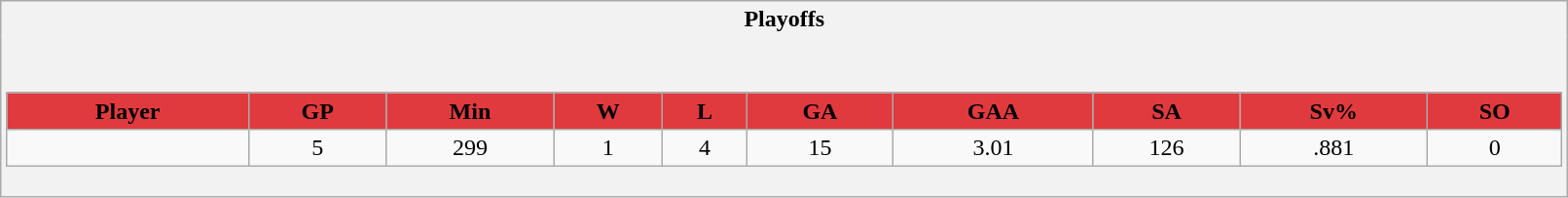<table class="wikitable" style="border: 1px solid #aaa;" width="85%">
<tr>
<th style="border: 0;">Playoffs</th>
</tr>
<tr>
<td style="background: #f2f2f2; border: 0; text-align: center;"><br><table class="wikitable sortable" width="100%">
<tr align="center"  bgcolor="#dddddd">
<th style="background:#E13A3E; color:#black">Player</th>
<th style="background:#E13A3E; color:#black">GP</th>
<th style="background:#E13A3E; color:#black">Min</th>
<th style="background:#E13A3E; color:#black">W</th>
<th style="background:#E13A3E; color:#black">L</th>
<th style="background:#E13A3E; color:#black">GA</th>
<th style="background:#E13A3E; color:#black">GAA</th>
<th style="background:#E13A3E; color:#black">SA</th>
<th style="background:#E13A3E; color:#black">Sv%</th>
<th style="background:#E13A3E; color:#black">SO</th>
</tr>
<tr align=center>
<td></td>
<td>5</td>
<td>299</td>
<td>1</td>
<td>4</td>
<td>15</td>
<td>3.01</td>
<td>126</td>
<td>.881</td>
<td>0</td>
</tr>
</table>
</td>
</tr>
</table>
